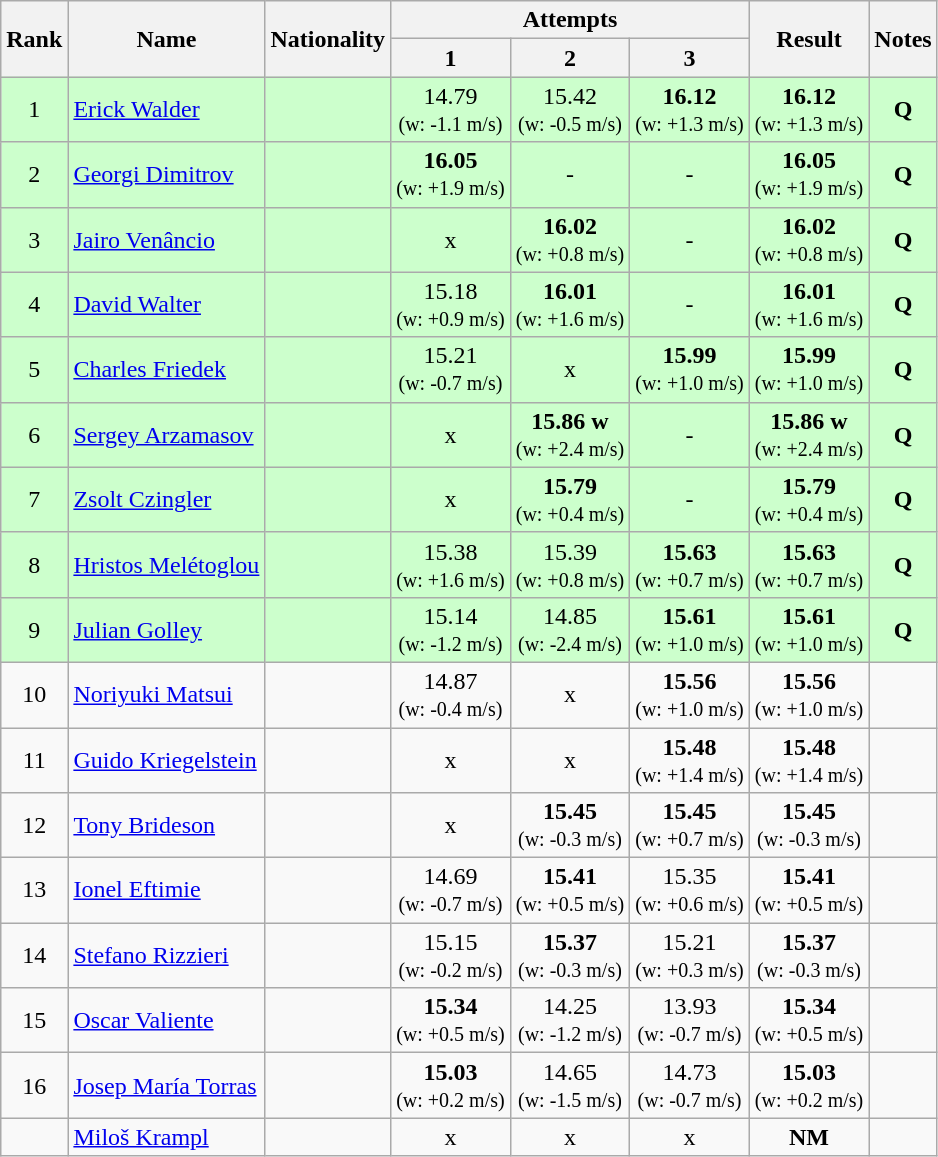<table class="wikitable sortable" style="text-align:center">
<tr>
<th rowspan=2>Rank</th>
<th rowspan=2>Name</th>
<th rowspan=2>Nationality</th>
<th colspan=3>Attempts</th>
<th rowspan=2>Result</th>
<th rowspan=2>Notes</th>
</tr>
<tr>
<th>1</th>
<th>2</th>
<th>3</th>
</tr>
<tr bgcolor=ccffcc>
<td>1</td>
<td align=left><a href='#'>Erick Walder</a></td>
<td align=left></td>
<td>14.79<br><small>(w: -1.1 m/s)</small></td>
<td>15.42<br><small>(w: -0.5 m/s)</small></td>
<td><strong>16.12</strong><br><small>(w: +1.3 m/s)</small></td>
<td><strong>16.12</strong> <br><small>(w: +1.3 m/s)</small></td>
<td><strong>Q</strong></td>
</tr>
<tr bgcolor=ccffcc>
<td>2</td>
<td align=left><a href='#'>Georgi Dimitrov</a></td>
<td align=left></td>
<td><strong>16.05</strong><br><small>(w: +1.9 m/s)</small></td>
<td>-</td>
<td>-</td>
<td><strong>16.05</strong> <br><small>(w: +1.9 m/s)</small></td>
<td><strong>Q</strong></td>
</tr>
<tr bgcolor=ccffcc>
<td>3</td>
<td align=left><a href='#'>Jairo Venâncio</a></td>
<td align=left></td>
<td>x</td>
<td><strong>16.02</strong><br><small>(w: +0.8 m/s)</small></td>
<td>-</td>
<td><strong>16.02</strong> <br><small>(w: +0.8 m/s)</small></td>
<td><strong>Q</strong></td>
</tr>
<tr bgcolor=ccffcc>
<td>4</td>
<td align=left><a href='#'>David Walter</a></td>
<td align=left></td>
<td>15.18<br><small>(w: +0.9 m/s)</small></td>
<td><strong>16.01</strong><br><small>(w: +1.6 m/s)</small></td>
<td>-</td>
<td><strong>16.01</strong> <br><small>(w: +1.6 m/s)</small></td>
<td><strong>Q</strong></td>
</tr>
<tr bgcolor=ccffcc>
<td>5</td>
<td align=left><a href='#'>Charles Friedek</a></td>
<td align=left></td>
<td>15.21<br><small>(w: -0.7 m/s)</small></td>
<td>x</td>
<td><strong>15.99</strong><br><small>(w: +1.0 m/s)</small></td>
<td><strong>15.99</strong> <br><small>(w: +1.0 m/s)</small></td>
<td><strong>Q</strong></td>
</tr>
<tr bgcolor=ccffcc>
<td>6</td>
<td align=left><a href='#'>Sergey Arzamasov</a></td>
<td align=left></td>
<td>x</td>
<td><strong>15.86</strong> <strong>w</strong> <br><small>(w: +2.4 m/s)</small></td>
<td>-</td>
<td><strong>15.86</strong>  <strong>w</strong> <br><small>(w: +2.4 m/s)</small></td>
<td><strong>Q</strong></td>
</tr>
<tr bgcolor=ccffcc>
<td>7</td>
<td align=left><a href='#'>Zsolt Czingler</a></td>
<td align=left></td>
<td>x</td>
<td><strong>15.79</strong><br><small>(w: +0.4 m/s)</small></td>
<td>-</td>
<td><strong>15.79</strong> <br><small>(w: +0.4 m/s)</small></td>
<td><strong>Q</strong></td>
</tr>
<tr bgcolor=ccffcc>
<td>8</td>
<td align=left><a href='#'>Hristos Melétoglou</a></td>
<td align=left></td>
<td>15.38<br><small>(w: +1.6 m/s)</small></td>
<td>15.39<br><small>(w: +0.8 m/s)</small></td>
<td><strong>15.63</strong><br><small>(w: +0.7 m/s)</small></td>
<td><strong>15.63</strong> <br><small>(w: +0.7 m/s)</small></td>
<td><strong>Q</strong></td>
</tr>
<tr bgcolor=ccffcc>
<td>9</td>
<td align=left><a href='#'>Julian Golley</a></td>
<td align=left></td>
<td>15.14<br><small>(w: -1.2 m/s)</small></td>
<td>14.85<br><small>(w: -2.4 m/s)</small></td>
<td><strong>15.61</strong><br><small>(w: +1.0 m/s)</small></td>
<td><strong>15.61</strong> <br><small>(w: +1.0 m/s)</small></td>
<td><strong>Q</strong></td>
</tr>
<tr>
<td>10</td>
<td align=left><a href='#'>Noriyuki Matsui</a></td>
<td align=left></td>
<td>14.87<br><small>(w: -0.4 m/s)</small></td>
<td>x</td>
<td><strong>15.56</strong><br><small>(w: +1.0 m/s)</small></td>
<td><strong>15.56</strong> <br><small>(w: +1.0 m/s)</small></td>
<td></td>
</tr>
<tr>
<td>11</td>
<td align=left><a href='#'>Guido Kriegelstein</a></td>
<td align=left></td>
<td>x</td>
<td>x</td>
<td><strong>15.48</strong><br><small>(w: +1.4 m/s)</small></td>
<td><strong>15.48</strong> <br><small>(w: +1.4 m/s)</small></td>
<td></td>
</tr>
<tr>
<td>12</td>
<td align=left><a href='#'>Tony Brideson</a></td>
<td align=left></td>
<td>x</td>
<td><strong>15.45</strong><br><small>(w: -0.3 m/s)</small></td>
<td><strong>15.45</strong><br><small>(w: +0.7 m/s)</small></td>
<td><strong>15.45</strong> <br><small>(w: -0.3 m/s)</small></td>
<td></td>
</tr>
<tr>
<td>13</td>
<td align=left><a href='#'>Ionel Eftimie</a></td>
<td align=left></td>
<td>14.69<br><small>(w: -0.7 m/s)</small></td>
<td><strong>15.41</strong><br><small>(w: +0.5 m/s)</small></td>
<td>15.35<br><small>(w: +0.6 m/s)</small></td>
<td><strong>15.41</strong> <br><small>(w: +0.5 m/s)</small></td>
<td></td>
</tr>
<tr>
<td>14</td>
<td align=left><a href='#'>Stefano Rizzieri</a></td>
<td align=left></td>
<td>15.15<br><small>(w: -0.2 m/s)</small></td>
<td><strong>15.37</strong><br><small>(w: -0.3 m/s)</small></td>
<td>15.21<br><small>(w: +0.3 m/s)</small></td>
<td><strong>15.37</strong> <br><small>(w: -0.3 m/s)</small></td>
<td></td>
</tr>
<tr>
<td>15</td>
<td align=left><a href='#'>Oscar Valiente</a></td>
<td align=left></td>
<td><strong>15.34</strong><br><small>(w: +0.5 m/s)</small></td>
<td>14.25<br><small>(w: -1.2 m/s)</small></td>
<td>13.93<br><small>(w: -0.7 m/s)</small></td>
<td><strong>15.34</strong> <br><small>(w: +0.5 m/s)</small></td>
<td></td>
</tr>
<tr>
<td>16</td>
<td align=left><a href='#'>Josep María Torras</a></td>
<td align=left></td>
<td><strong>15.03</strong><br><small>(w: +0.2 m/s)</small></td>
<td>14.65<br><small>(w: -1.5 m/s)</small></td>
<td>14.73<br><small>(w: -0.7 m/s)</small></td>
<td><strong>15.03</strong> <br><small>(w: +0.2 m/s)</small></td>
<td></td>
</tr>
<tr>
<td></td>
<td align=left><a href='#'>Miloš Krampl</a></td>
<td align=left></td>
<td>x</td>
<td>x</td>
<td>x</td>
<td><strong>NM</strong></td>
<td></td>
</tr>
</table>
